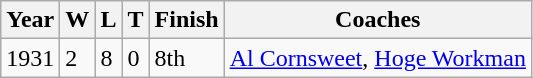<table class="wikitable">
<tr>
<th>Year</th>
<th>W</th>
<th>L</th>
<th>T</th>
<th>Finish</th>
<th>Coaches</th>
</tr>
<tr>
<td>1931</td>
<td>2</td>
<td>8</td>
<td>0</td>
<td>8th</td>
<td><a href='#'>Al Cornsweet</a>, <a href='#'>Hoge Workman</a></td>
</tr>
</table>
